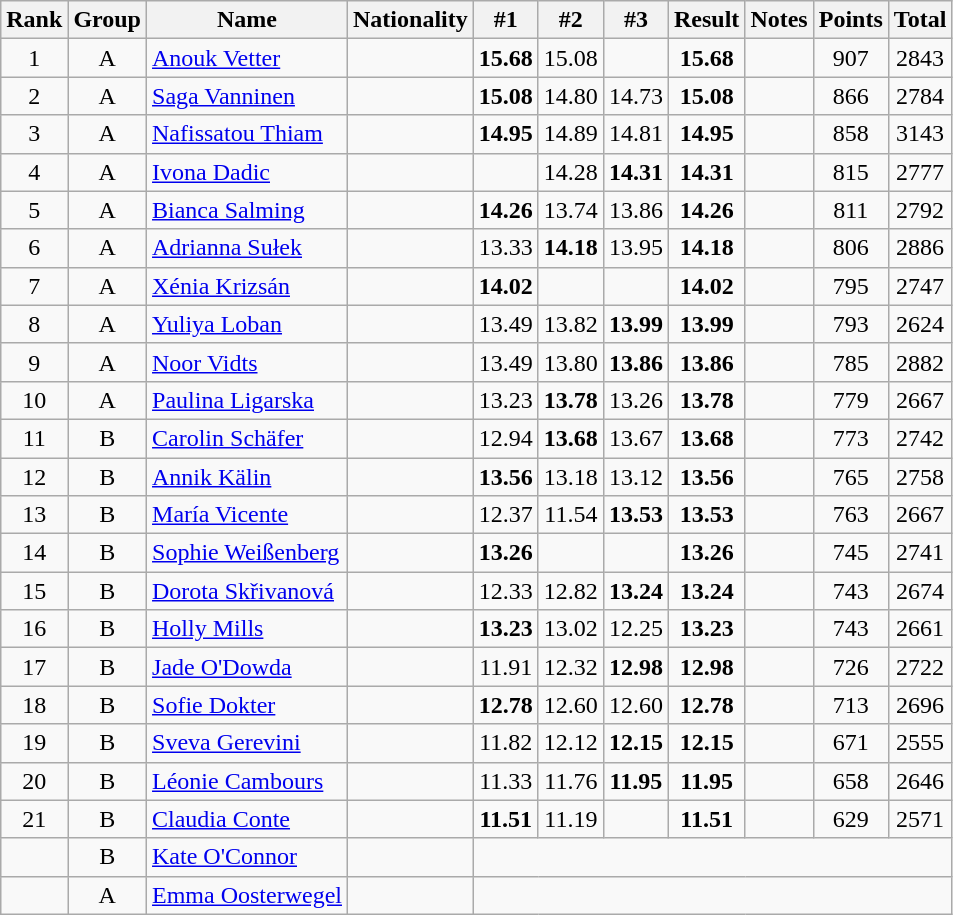<table class="wikitable sortable" style="text-align:center">
<tr>
<th>Rank</th>
<th>Group</th>
<th>Name</th>
<th>Nationality</th>
<th>#1</th>
<th>#2</th>
<th>#3</th>
<th>Result</th>
<th>Notes</th>
<th>Points</th>
<th>Total</th>
</tr>
<tr>
<td>1</td>
<td>A</td>
<td align=left><a href='#'>Anouk Vetter</a></td>
<td align=left></td>
<td><strong>15.68</strong></td>
<td>15.08</td>
<td></td>
<td><strong>15.68</strong></td>
<td></td>
<td>907</td>
<td>2843</td>
</tr>
<tr>
<td>2</td>
<td>A</td>
<td align=left><a href='#'>Saga Vanninen</a></td>
<td align=left></td>
<td><strong>15.08</strong></td>
<td>14.80</td>
<td>14.73</td>
<td><strong>15.08</strong></td>
<td></td>
<td>866</td>
<td>2784</td>
</tr>
<tr>
<td>3</td>
<td>A</td>
<td align=left><a href='#'>Nafissatou Thiam</a></td>
<td align=left></td>
<td><strong>14.95</strong></td>
<td>14.89</td>
<td>14.81</td>
<td><strong>14.95</strong></td>
<td></td>
<td>858</td>
<td>3143</td>
</tr>
<tr>
<td>4</td>
<td>A</td>
<td align=left><a href='#'>Ivona Dadic</a></td>
<td align=left></td>
<td></td>
<td>14.28</td>
<td><strong>14.31</strong></td>
<td><strong>14.31</strong></td>
<td></td>
<td>815</td>
<td>2777</td>
</tr>
<tr>
<td>5</td>
<td>A</td>
<td align=left><a href='#'>Bianca Salming</a></td>
<td align=left></td>
<td><strong>14.26</strong></td>
<td>13.74</td>
<td>13.86</td>
<td><strong>14.26</strong></td>
<td></td>
<td>811</td>
<td>2792</td>
</tr>
<tr>
<td>6</td>
<td>A</td>
<td align=left><a href='#'>Adrianna Sułek</a></td>
<td align=left></td>
<td>13.33</td>
<td><strong>14.18</strong></td>
<td>13.95</td>
<td><strong>14.18</strong></td>
<td></td>
<td>806</td>
<td>2886</td>
</tr>
<tr>
<td>7</td>
<td>A</td>
<td align=left><a href='#'>Xénia Krizsán</a></td>
<td align=left></td>
<td><strong>14.02</strong></td>
<td></td>
<td></td>
<td><strong>14.02</strong></td>
<td></td>
<td>795</td>
<td>2747</td>
</tr>
<tr>
<td>8</td>
<td>A</td>
<td align=left><a href='#'>Yuliya Loban</a></td>
<td align=left></td>
<td>13.49</td>
<td>13.82</td>
<td><strong>13.99</strong></td>
<td><strong>13.99</strong></td>
<td></td>
<td>793</td>
<td>2624</td>
</tr>
<tr>
<td>9</td>
<td>A</td>
<td align=left><a href='#'>Noor Vidts</a></td>
<td align=left></td>
<td>13.49</td>
<td>13.80</td>
<td><strong>13.86</strong></td>
<td><strong>13.86</strong></td>
<td></td>
<td>785</td>
<td>2882</td>
</tr>
<tr>
<td>10</td>
<td>A</td>
<td align=left><a href='#'>Paulina Ligarska</a></td>
<td align=left></td>
<td>13.23</td>
<td><strong>13.78</strong></td>
<td>13.26</td>
<td><strong>13.78</strong></td>
<td></td>
<td>779</td>
<td>2667</td>
</tr>
<tr>
<td>11</td>
<td>B</td>
<td align=left><a href='#'>Carolin Schäfer</a></td>
<td align=left></td>
<td>12.94</td>
<td><strong>13.68</strong></td>
<td>13.67</td>
<td><strong>13.68</strong></td>
<td></td>
<td>773</td>
<td>2742</td>
</tr>
<tr>
<td>12</td>
<td>B</td>
<td align=left><a href='#'>Annik Kälin</a></td>
<td align=left></td>
<td><strong>13.56</strong></td>
<td>13.18</td>
<td>13.12</td>
<td><strong>13.56</strong></td>
<td></td>
<td>765</td>
<td>2758</td>
</tr>
<tr>
<td>13</td>
<td>B</td>
<td align=left><a href='#'>María Vicente</a></td>
<td align=left></td>
<td>12.37</td>
<td>11.54</td>
<td><strong>13.53</strong></td>
<td><strong>13.53</strong></td>
<td></td>
<td>763</td>
<td>2667</td>
</tr>
<tr>
<td>14</td>
<td>B</td>
<td align=left><a href='#'>Sophie Weißenberg</a></td>
<td align=left></td>
<td><strong>13.26</strong></td>
<td></td>
<td></td>
<td><strong>13.26</strong></td>
<td></td>
<td>745</td>
<td>2741</td>
</tr>
<tr>
<td>15</td>
<td>B</td>
<td align=left><a href='#'>Dorota Skřivanová</a></td>
<td align=left></td>
<td>12.33</td>
<td>12.82</td>
<td><strong>13.24</strong></td>
<td><strong>13.24</strong></td>
<td></td>
<td>743</td>
<td>2674</td>
</tr>
<tr>
<td>16</td>
<td>B</td>
<td align=left><a href='#'>Holly Mills</a></td>
<td align=left></td>
<td><strong>13.23</strong></td>
<td>13.02</td>
<td>12.25</td>
<td><strong>13.23</strong></td>
<td></td>
<td>743</td>
<td>2661</td>
</tr>
<tr>
<td>17</td>
<td>B</td>
<td align=left><a href='#'>Jade O'Dowda</a></td>
<td align=left></td>
<td>11.91</td>
<td>12.32</td>
<td><strong>12.98</strong></td>
<td><strong>12.98</strong></td>
<td></td>
<td>726</td>
<td>2722</td>
</tr>
<tr>
<td>18</td>
<td>B</td>
<td align=left><a href='#'>Sofie Dokter</a></td>
<td align=left></td>
<td><strong>12.78</strong></td>
<td>12.60</td>
<td>12.60</td>
<td><strong>12.78</strong></td>
<td></td>
<td>713</td>
<td>2696</td>
</tr>
<tr>
<td>19</td>
<td>B</td>
<td align=left><a href='#'>Sveva Gerevini</a></td>
<td align=left></td>
<td>11.82</td>
<td>12.12</td>
<td><strong>12.15</strong></td>
<td><strong>12.15</strong></td>
<td></td>
<td>671</td>
<td>2555</td>
</tr>
<tr>
<td>20</td>
<td>B</td>
<td align=left><a href='#'>Léonie Cambours</a></td>
<td align=left></td>
<td>11.33</td>
<td>11.76</td>
<td><strong>11.95</strong></td>
<td><strong>11.95</strong></td>
<td></td>
<td>658</td>
<td>2646</td>
</tr>
<tr>
<td>21</td>
<td>B</td>
<td align=left><a href='#'>Claudia Conte</a></td>
<td align=left></td>
<td><strong>11.51</strong></td>
<td>11.19</td>
<td></td>
<td><strong>11.51</strong></td>
<td></td>
<td>629</td>
<td>2571</td>
</tr>
<tr>
<td></td>
<td>B</td>
<td align=left><a href='#'>Kate O'Connor</a></td>
<td align=left></td>
<td colspan=7></td>
</tr>
<tr>
<td></td>
<td>A</td>
<td align=left><a href='#'>Emma Oosterwegel</a></td>
<td align=left></td>
<td colspan=7></td>
</tr>
</table>
